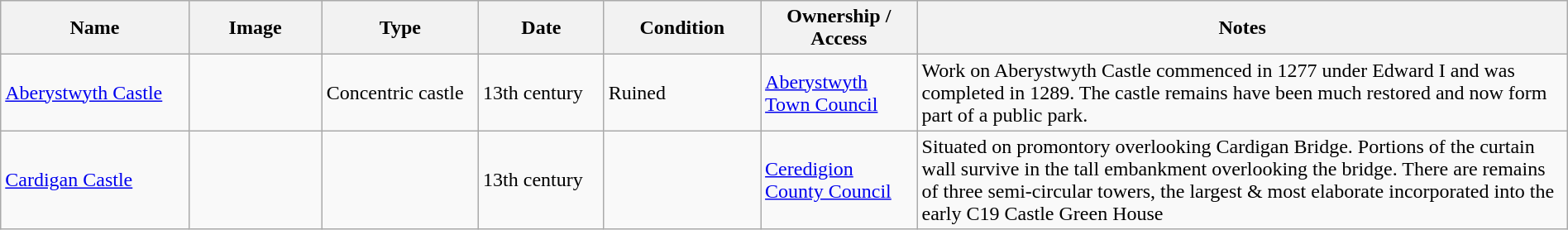<table class="wikitable sortable" width="100%">
<tr>
<th width="12%">Name</th>
<th class="unsortable" width="100">Image</th>
<th width="10%">Type</th>
<th width="8%">Date</th>
<th width="10%">Condition</th>
<th width="10%">Ownership / Access</th>
<th class="unsortable">Notes</th>
</tr>
<tr>
<td><a href='#'>Aberystwyth Castle</a></td>
<td></td>
<td>Concentric castle</td>
<td>13th century</td>
<td>Ruined</td>
<td><a href='#'>Aberystwyth Town Council</a></td>
<td>Work on Aberystwyth Castle commenced in 1277 under Edward I and was completed in 1289. The castle remains have been much restored and now form part of a public park.</td>
</tr>
<tr>
<td><a href='#'>Cardigan Castle</a></td>
<td></td>
<td></td>
<td>13th century</td>
<td></td>
<td><a href='#'>Ceredigion County Council</a></td>
<td>Situated on promontory overlooking Cardigan Bridge. Portions of the curtain wall survive in the tall embankment overlooking the bridge. There are remains of three semi-circular towers, the largest & most elaborate incorporated into the early C19 Castle Green House</td>
</tr>
</table>
